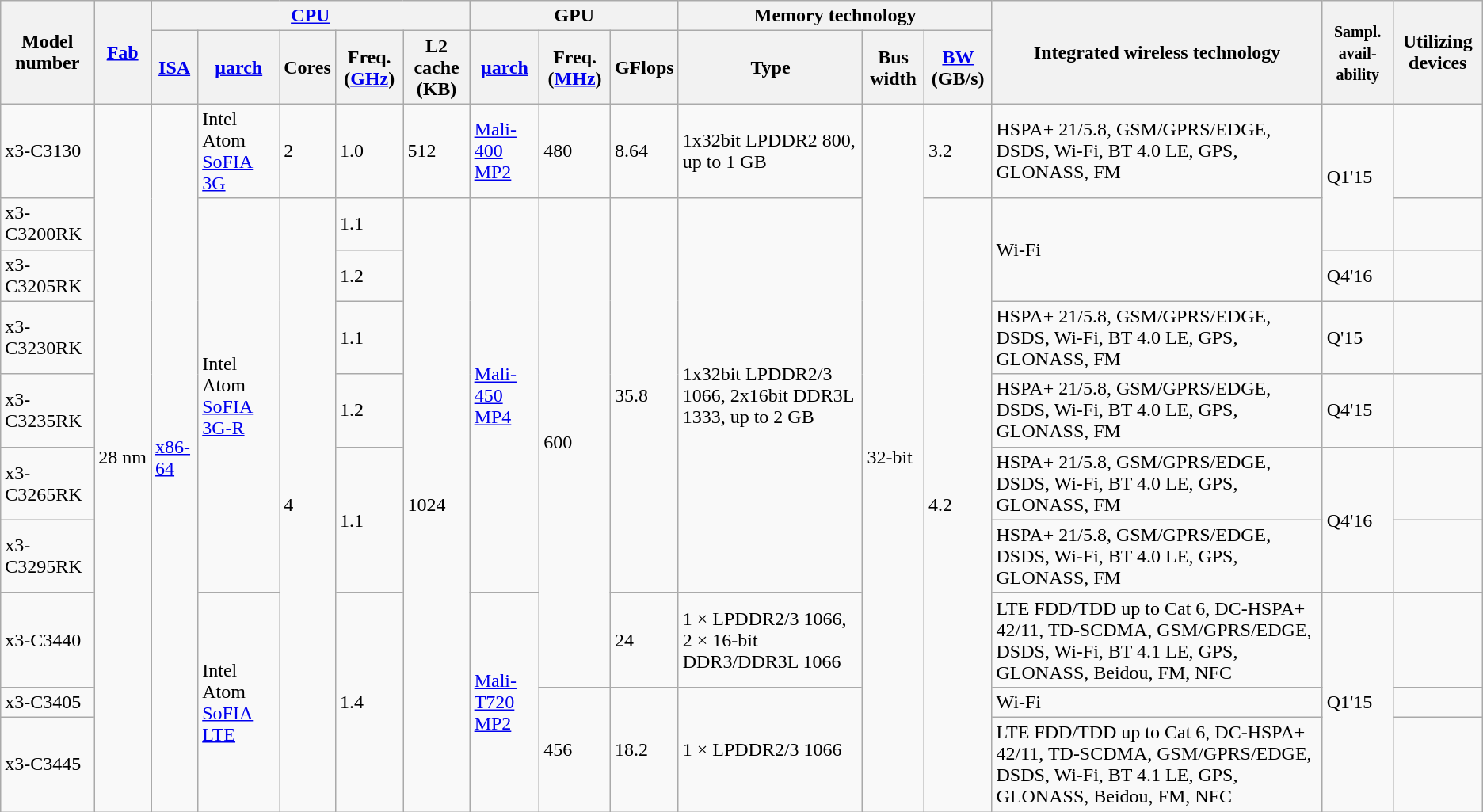<table class="wikitable">
<tr>
<th rowspan="2">Model number</th>
<th rowspan="2"><a href='#'>Fab</a></th>
<th colspan="5"><a href='#'>CPU</a></th>
<th colspan="3">GPU</th>
<th colspan="3">Memory technology</th>
<th rowspan="2">Integrated wireless technology</th>
<th rowspan="2"><small>Sampl. avail-ability</small></th>
<th rowspan="2">Utilizing devices</th>
</tr>
<tr>
<th><a href='#'>ISA</a></th>
<th><a href='#'>μarch</a></th>
<th>Cores</th>
<th>Freq. (<a href='#'>GHz</a>)</th>
<th>L2 cache (KB)</th>
<th><a href='#'>μarch</a></th>
<th>Freq. (<a href='#'>MHz</a>)</th>
<th>GFlops</th>
<th>Type</th>
<th>Bus width</th>
<th><a href='#'>BW</a> (GB/s)</th>
</tr>
<tr>
<td>x3-C3130</td>
<td rowspan="10">28 nm</td>
<td rowspan="10"><a href='#'>x86-64</a></td>
<td>Intel Atom <a href='#'>SoFIA 3G</a></td>
<td>2</td>
<td>1.0</td>
<td>512</td>
<td><a href='#'>Mali-400 MP2</a></td>
<td>480</td>
<td>8.64</td>
<td>1x32bit LPDDR2 800, up to 1 GB</td>
<td rowspan="10">32-bit</td>
<td>3.2</td>
<td>HSPA+ 21/5.8, GSM/GPRS/EDGE, DSDS, Wi-Fi, BT 4.0 LE, GPS, GLONASS, FM</td>
<td rowspan="2">Q1'15</td>
<td></td>
</tr>
<tr>
<td>x3-C3200RK</td>
<td rowspan="6">Intel Atom <a href='#'>SoFIA 3G-R</a></td>
<td rowspan="9">4</td>
<td>1.1</td>
<td rowspan="9">1024</td>
<td rowspan="6"><a href='#'>Mali-450 MP4</a></td>
<td rowspan="7">600</td>
<td rowspan="6">35.8</td>
<td rowspan="6">1x32bit LPDDR2/3 1066, 2x16bit DDR3L 1333, up to 2 GB</td>
<td rowspan="9">4.2</td>
<td rowspan="2">Wi-Fi</td>
<td></td>
</tr>
<tr>
<td>x3-C3205RK</td>
<td>1.2</td>
<td>Q4'16</td>
<td></td>
</tr>
<tr>
<td>x3-C3230RK</td>
<td>1.1</td>
<td>HSPA+ 21/5.8, GSM/GPRS/EDGE, DSDS, Wi-Fi, BT 4.0 LE, GPS, GLONASS, FM</td>
<td>Q'15</td>
<td></td>
</tr>
<tr>
<td>x3-C3235RK</td>
<td>1.2</td>
<td>HSPA+ 21/5.8, GSM/GPRS/EDGE, DSDS, Wi-Fi, BT 4.0 LE, GPS, GLONASS, FM</td>
<td>Q4'15</td>
<td></td>
</tr>
<tr>
<td>x3-C3265RK</td>
<td rowspan="2">1.1</td>
<td>HSPA+ 21/5.8, GSM/GPRS/EDGE, DSDS, Wi-Fi, BT 4.0 LE, GPS, GLONASS, FM</td>
<td rowspan="2">Q4'16</td>
<td></td>
</tr>
<tr>
<td>x3-C3295RK</td>
<td>HSPA+ 21/5.8, GSM/GPRS/EDGE, DSDS, Wi-Fi, BT 4.0 LE, GPS, GLONASS, FM</td>
<td></td>
</tr>
<tr>
<td>x3-C3440</td>
<td rowspan="3">Intel Atom <a href='#'>SoFIA LTE</a></td>
<td rowspan="3">1.4</td>
<td rowspan="3"><a href='#'>Mali-T720 MP2</a></td>
<td>24</td>
<td>1 × LPDDR2/3 1066, 2 × 16-bit DDR3/DDR3L 1066</td>
<td>LTE FDD/TDD up to Cat 6, DC-HSPA+ 42/11, TD-SCDMA, GSM/GPRS/EDGE, DSDS, Wi-Fi, BT 4.1 LE, GPS, GLONASS, Beidou, FM, NFC</td>
<td rowspan="3">Q1'15</td>
<td></td>
</tr>
<tr>
<td>x3-C3405</td>
<td rowspan="2">456</td>
<td rowspan="2">18.2</td>
<td rowspan="2">1 × LPDDR2/3 1066</td>
<td>Wi-Fi</td>
<td></td>
</tr>
<tr>
<td>x3-C3445</td>
<td>LTE FDD/TDD up to Cat 6, DC-HSPA+ 42/11, TD-SCDMA, GSM/GPRS/EDGE, DSDS, Wi-Fi, BT 4.1 LE, GPS, GLONASS, Beidou, FM, NFC</td>
<td></td>
</tr>
</table>
